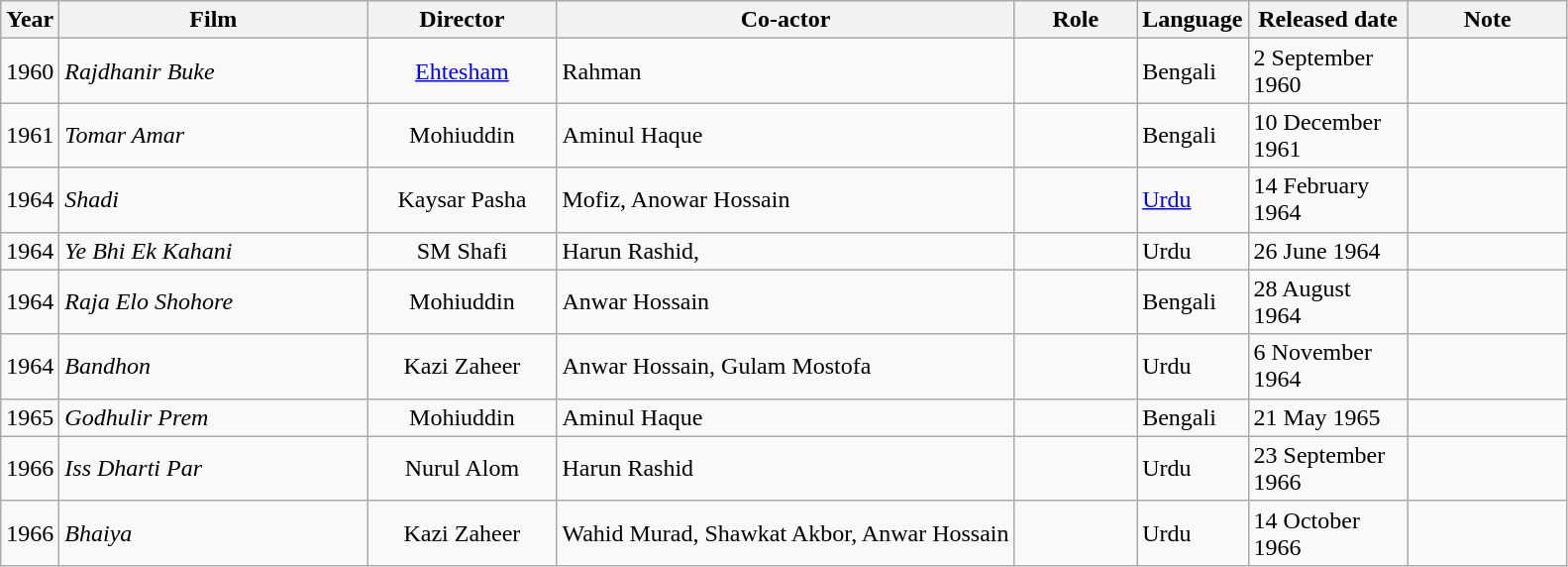<table class="wikitable sortable">
<tr>
<th style="width: 25px;">Year</th>
<th style="width: 200px;">Film</th>
<th style="width: 120px;">Director</th>
<th>Co-actor</th>
<th style="width: 75px;">Role</th>
<th style="width: 50px;">Language</th>
<th style="width: 100px;">Released date</th>
<th style="width: 100px;">Note</th>
</tr>
<tr>
<td>1960</td>
<td><em> Rajdhanir Buke</em></td>
<td align="center"><a href='#'>Ehtesham</a></td>
<td>Rahman</td>
<td></td>
<td>Bengali</td>
<td>2 September 1960</td>
<td></td>
</tr>
<tr>
<td>1961</td>
<td><em>Tomar Amar</em></td>
<td align="center">Mohiuddin</td>
<td>Aminul Haque</td>
<td></td>
<td>Bengali</td>
<td>10 December 1961</td>
<td></td>
</tr>
<tr>
<td>1964</td>
<td><em>Shadi</em></td>
<td align="center">Kaysar Pasha</td>
<td>Mofiz, Anowar Hossain</td>
<td></td>
<td><a href='#'>Urdu</a></td>
<td>14 February 1964</td>
<td></td>
</tr>
<tr>
<td>1964</td>
<td><em>Ye Bhi Ek Kahani</em></td>
<td align="center">SM Shafi</td>
<td>Harun Rashid,</td>
<td></td>
<td>Urdu</td>
<td>26 June 1964</td>
<td></td>
</tr>
<tr>
<td>1964</td>
<td><em>Raja Elo Shohore</em></td>
<td align="center">Mohiuddin</td>
<td>Anwar Hossain</td>
<td></td>
<td>Bengali</td>
<td>28 August 1964</td>
<td></td>
</tr>
<tr>
<td>1964</td>
<td><em>Bandhon</em></td>
<td align="center">Kazi Zaheer</td>
<td>Anwar Hossain, Gulam Mostofa</td>
<td></td>
<td>Urdu</td>
<td>6 November 1964</td>
<td></td>
</tr>
<tr>
<td>1965</td>
<td><em>Godhulir Prem</em></td>
<td align="center">Mohiuddin</td>
<td>Aminul Haque</td>
<td></td>
<td>Bengali</td>
<td>21 May 1965</td>
<td></td>
</tr>
<tr>
<td>1966</td>
<td><em>Iss Dharti Par</em></td>
<td align="center">Nurul Alom</td>
<td>Harun Rashid</td>
<td></td>
<td>Urdu</td>
<td>23 September 1966</td>
<td></td>
</tr>
<tr>
<td>1966</td>
<td><em>Bhaiya</em></td>
<td align="center">Kazi Zaheer</td>
<td>Wahid Murad, Shawkat Akbor, Anwar Hossain</td>
<td></td>
<td>Urdu</td>
<td>14 October 1966</td>
<td></td>
</tr>
</table>
